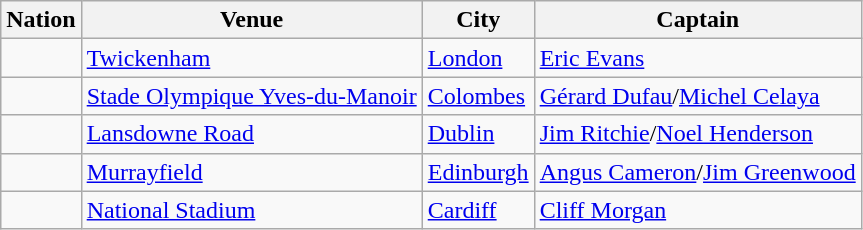<table class="wikitable">
<tr>
<th><strong>Nation</strong></th>
<th><strong>Venue</strong></th>
<th><strong>City</strong></th>
<th><strong>Captain</strong></th>
</tr>
<tr>
<td></td>
<td><a href='#'>Twickenham</a></td>
<td><a href='#'>London</a></td>
<td><a href='#'>Eric Evans</a></td>
</tr>
<tr>
<td></td>
<td><a href='#'>Stade Olympique Yves-du-Manoir</a></td>
<td><a href='#'>Colombes</a></td>
<td><a href='#'>Gérard Dufau</a>/<a href='#'>Michel Celaya</a></td>
</tr>
<tr>
<td></td>
<td><a href='#'>Lansdowne Road</a></td>
<td><a href='#'>Dublin</a></td>
<td><a href='#'>Jim Ritchie</a>/<a href='#'>Noel Henderson</a></td>
</tr>
<tr>
<td></td>
<td><a href='#'>Murrayfield</a></td>
<td><a href='#'>Edinburgh</a></td>
<td><a href='#'>Angus Cameron</a>/<a href='#'>Jim Greenwood</a></td>
</tr>
<tr>
<td></td>
<td><a href='#'>National Stadium</a></td>
<td><a href='#'>Cardiff</a></td>
<td><a href='#'>Cliff Morgan</a></td>
</tr>
</table>
